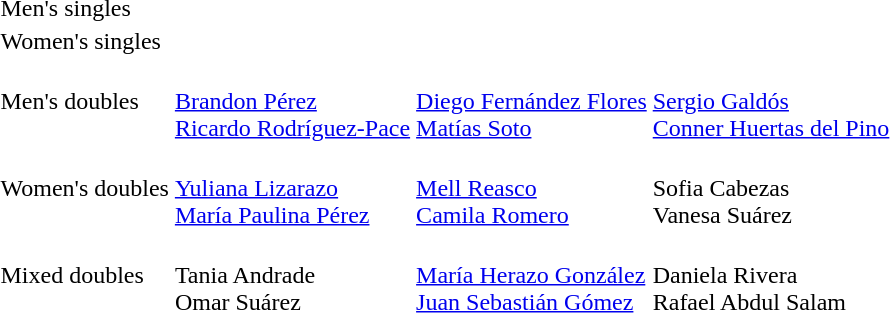<table>
<tr>
<td>Men's singles</td>
<td></td>
<td></td>
<td nowrap></td>
</tr>
<tr>
<td>Women's singles</td>
<td></td>
<td></td>
<td></td>
</tr>
<tr>
<td>Men's doubles</td>
<td nowrap><br><a href='#'>Brandon Pérez</a><br><a href='#'>Ricardo Rodríguez-Pace</a></td>
<td nowrap><br><a href='#'>Diego Fernández Flores</a><br><a href='#'>Matías Soto</a></td>
<td nowrap><br><a href='#'>Sergio Galdós</a><br><a href='#'>Conner Huertas del Pino</a></td>
</tr>
<tr>
<td>Women's doubles</td>
<td nowrap><br><a href='#'>Yuliana Lizarazo</a><br><a href='#'>María Paulina Pérez</a></td>
<td><br><a href='#'>Mell Reasco</a><br><a href='#'>Camila Romero</a></td>
<td><br>Sofia Cabezas<br>Vanesa Suárez</td>
</tr>
<tr>
<td>Mixed doubles</td>
<td><br>Tania Andrade<br>Omar Suárez</td>
<td><br><a href='#'>María Herazo González</a><br><a href='#'>Juan Sebastián Gómez</a></td>
<td><br>Daniela Rivera<br>Rafael Abdul Salam</td>
</tr>
</table>
